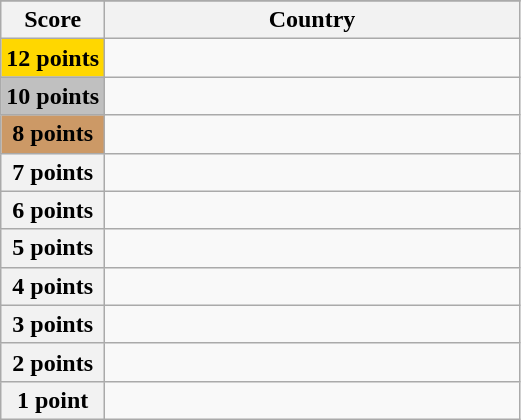<table class="wikitable">
<tr>
</tr>
<tr>
<th scope="col" width="20%">Score</th>
<th scope="col">Country</th>
</tr>
<tr>
<th scope="row" style="background:gold">12 points</th>
<td></td>
</tr>
<tr>
<th scope="row" style="background:silver">10 points</th>
<td></td>
</tr>
<tr>
<th scope="row" style="background:#CC9966">8 points</th>
<td></td>
</tr>
<tr>
<th scope="row">7 points</th>
<td></td>
</tr>
<tr>
<th scope="row">6 points</th>
<td></td>
</tr>
<tr>
<th scope="row">5 points</th>
<td></td>
</tr>
<tr>
<th scope="row">4 points</th>
<td></td>
</tr>
<tr>
<th scope="row">3 points</th>
<td></td>
</tr>
<tr>
<th scope="row">2 points</th>
<td></td>
</tr>
<tr>
<th scope="row">1 point</th>
<td></td>
</tr>
</table>
